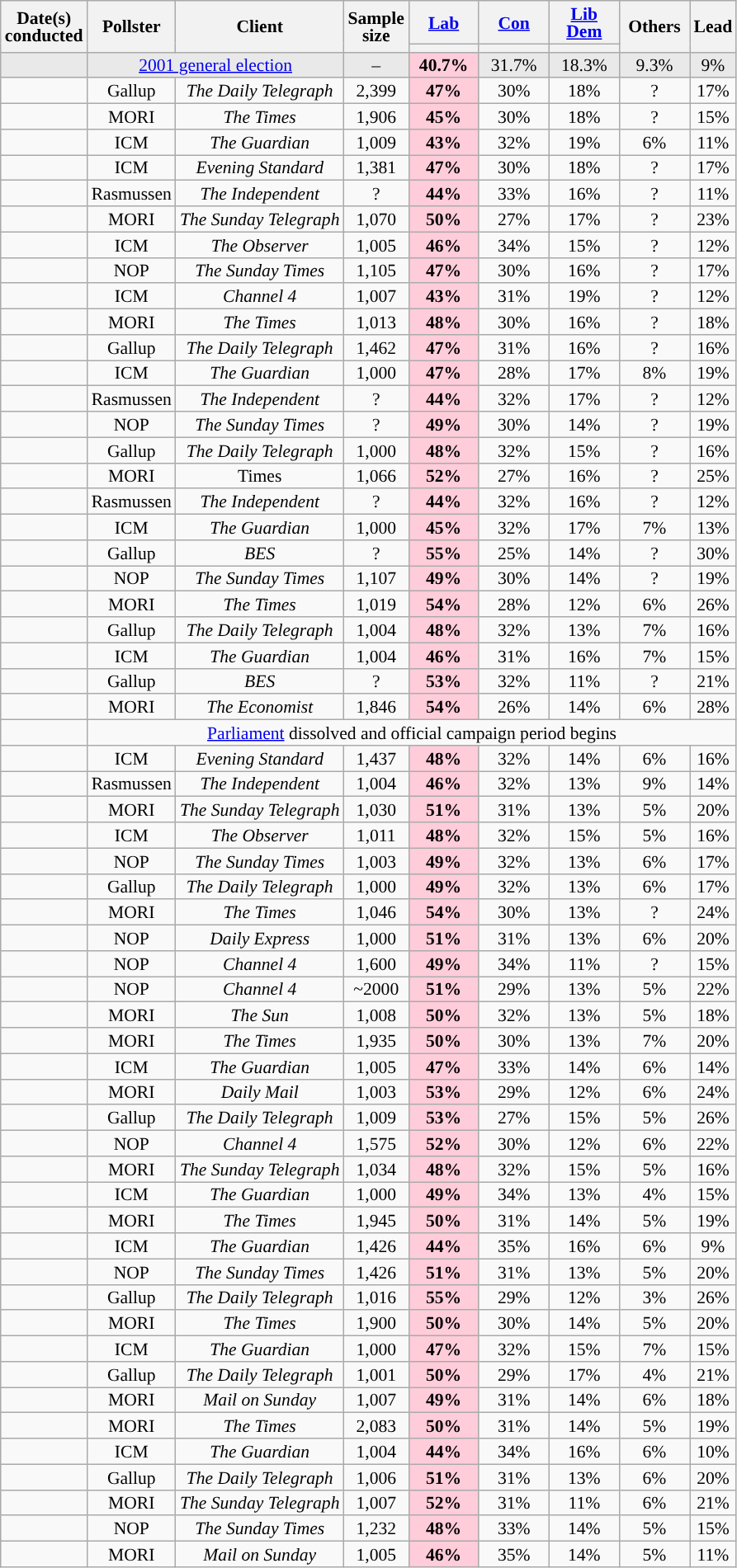<table class="wikitable sortable mw-datatable" style="text-align:center;font-size:90%;line-height:14px;">
<tr>
<th rowspan="2">Date(s)<br>conducted</th>
<th rowspan="2">Pollster</th>
<th rowspan="2">Client</th>
<th rowspan="2" data-sort-type="number">Sample<br>size</th>
<th class="unsortable" style="width:50px;"><a href='#'>Lab</a></th>
<th class="unsortable" style="width:50px;"><a href='#'>Con</a></th>
<th class="unsortable" style="width:50px;"><a href='#'>Lib Dem</a></th>
<th rowspan="2" class="unsortable" style="width:50px;">Others</th>
<th rowspan="2" data-sort-type="number">Lead</th>
</tr>
<tr>
<th data-sort-type="number" style="background:"></th>
<th data-sort-type="number" style="background:"></th>
<th data-sort-type="number" style="background:"></th>
</tr>
<tr style="background:#E9E9E9;">
<td></td>
<td colspan="2"><a href='#'>2001 general election</a></td>
<td>–</td>
<td style="background:#FFCCDA;"><strong>40.7%</strong></td>
<td>31.7%</td>
<td>18.3%</td>
<td>9.3%</td>
<td style="background:">9%</td>
</tr>
<tr>
<td></td>
<td>Gallup</td>
<td><em>The Daily Telegraph</em></td>
<td>2,399</td>
<td style="background:#FFCCDA;"><strong>47%</strong></td>
<td>30%</td>
<td>18%</td>
<td>?</td>
<td style="background:">17%</td>
</tr>
<tr>
<td></td>
<td>MORI</td>
<td><em>The Times</em></td>
<td>1,906</td>
<td style="background:#FFCCDA;"><strong>45%</strong></td>
<td>30%</td>
<td>18%</td>
<td>?</td>
<td style="background:">15%</td>
</tr>
<tr>
<td></td>
<td>ICM</td>
<td><em>The Guardian</em></td>
<td>1,009</td>
<td style="background:#FFCCDA;"><strong>43%</strong></td>
<td>32%</td>
<td>19%</td>
<td>6%</td>
<td style="background:">11%</td>
</tr>
<tr>
<td></td>
<td>ICM</td>
<td><em>Evening Standard</em></td>
<td>1,381</td>
<td style="background:#FFCCDA;"><strong>47%</strong></td>
<td>30%</td>
<td>18%</td>
<td>?</td>
<td style="background:">17%</td>
</tr>
<tr>
<td></td>
<td>Rasmussen</td>
<td><em>The Independent</em></td>
<td>?</td>
<td style="background:#FFCCDA;"><strong>44%</strong></td>
<td>33%</td>
<td>16%</td>
<td>?</td>
<td style="background:">11%</td>
</tr>
<tr>
<td></td>
<td>MORI</td>
<td><em>The Sunday Telegraph</em></td>
<td>1,070</td>
<td style="background:#FFCCDA;"><strong>50%</strong></td>
<td>27%</td>
<td>17%</td>
<td>?</td>
<td style="background:">23%</td>
</tr>
<tr>
<td></td>
<td>ICM</td>
<td><em>The Observer</em></td>
<td>1,005</td>
<td style="background:#FFCCDA;"><strong>46%</strong></td>
<td>34%</td>
<td>15%</td>
<td>?</td>
<td style="background:">12%</td>
</tr>
<tr>
<td></td>
<td>NOP</td>
<td><em>The Sunday Times</em></td>
<td>1,105</td>
<td style="background:#FFCCDA;"><strong>47%</strong></td>
<td>30%</td>
<td>16%</td>
<td>?</td>
<td style="background:">17%</td>
</tr>
<tr>
<td></td>
<td>ICM</td>
<td><em>Channel 4</em></td>
<td>1,007</td>
<td style="background:#FFCCDA;"><strong>43%</strong></td>
<td>31%</td>
<td>19%</td>
<td>?</td>
<td style="background:">12%</td>
</tr>
<tr>
<td></td>
<td>MORI</td>
<td><em>The Times</em></td>
<td>1,013</td>
<td style="background:#FFCCDA;"><strong>48%</strong></td>
<td>30%</td>
<td>16%</td>
<td>?</td>
<td style="background:">18%</td>
</tr>
<tr>
<td></td>
<td>Gallup</td>
<td><em>The Daily Telegraph</em></td>
<td>1,462</td>
<td style="background:#FFCCDA;"><strong>47%</strong></td>
<td>31%</td>
<td>16%</td>
<td>?</td>
<td style="background:">16%</td>
</tr>
<tr>
<td></td>
<td>ICM</td>
<td><em>The Guardian</em></td>
<td>1,000</td>
<td style="background:#FFCCDA;"><strong>47%</strong></td>
<td>28%</td>
<td>17%</td>
<td>8%</td>
<td style="background:">19%</td>
</tr>
<tr>
<td></td>
<td>Rasmussen</td>
<td><em>The Independent</em></td>
<td>?</td>
<td style="background:#FFCCDA;"><strong>44%</strong></td>
<td>32%</td>
<td>17%</td>
<td>?</td>
<td style="background:">12%</td>
</tr>
<tr>
<td></td>
<td>NOP</td>
<td><em>The Sunday Times</em></td>
<td>?</td>
<td style="background:#FFCCDA;"><strong>49%</strong></td>
<td>30%</td>
<td>14%</td>
<td>?</td>
<td style="background:">19%</td>
</tr>
<tr>
<td></td>
<td>Gallup</td>
<td><em>The Daily Telegraph</em></td>
<td>1,000</td>
<td style="background:#FFCCDA;"><strong>48%</strong></td>
<td>32%</td>
<td>15%</td>
<td>?</td>
<td style="background:">16%</td>
</tr>
<tr>
<td></td>
<td>MORI</td>
<td>Times</td>
<td>1,066</td>
<td style="background:#FFCCDA;"><strong>52%</strong></td>
<td>27%</td>
<td>16%</td>
<td>?</td>
<td style="background:">25%</td>
</tr>
<tr>
<td></td>
<td>Rasmussen</td>
<td><em>The Independent</em></td>
<td>?</td>
<td style="background:#FFCCDA;"><strong>44%</strong></td>
<td>32%</td>
<td>16%</td>
<td>?</td>
<td style="background:">12%</td>
</tr>
<tr>
<td></td>
<td>ICM</td>
<td><em>The Guardian</em></td>
<td>1,000</td>
<td style="background:#FFCCDA;"><strong>45%</strong></td>
<td>32%</td>
<td>17%</td>
<td>7%</td>
<td style="background:">13%</td>
</tr>
<tr>
<td></td>
<td>Gallup</td>
<td><em>BES</em></td>
<td>?</td>
<td style="background:#FFCCDA;"><strong>55%</strong></td>
<td>25%</td>
<td>14%</td>
<td>?</td>
<td style="background:">30%</td>
</tr>
<tr>
<td></td>
<td>NOP</td>
<td><em>The Sunday Times</em></td>
<td>1,107</td>
<td style="background:#FFCCDA;"><strong>49%</strong></td>
<td>30%</td>
<td>14%</td>
<td>?</td>
<td style="background:">19%</td>
</tr>
<tr>
<td></td>
<td>MORI</td>
<td><em>The Times</em></td>
<td>1,019</td>
<td style="background:#FFCCDA;"><strong>54%</strong></td>
<td>28%</td>
<td>12%</td>
<td>6%</td>
<td style="background:">26%</td>
</tr>
<tr>
<td></td>
<td>Gallup</td>
<td><em>The Daily Telegraph</em></td>
<td>1,004</td>
<td style="background:#FFCCDA;"><strong>48%</strong></td>
<td>32%</td>
<td>13%</td>
<td>7%</td>
<td style="background:">16%</td>
</tr>
<tr>
<td></td>
<td>ICM</td>
<td><em>The Guardian</em></td>
<td>1,004</td>
<td style="background:#FFCCDA;"><strong>46%</strong></td>
<td>31%</td>
<td>16%</td>
<td>7%</td>
<td style="background:">15%</td>
</tr>
<tr>
<td></td>
<td>Gallup</td>
<td><em>BES</em></td>
<td>?</td>
<td style="background:#FFCCDA;"><strong>53%</strong></td>
<td>32%</td>
<td>11%</td>
<td>?</td>
<td style="background:">21%</td>
</tr>
<tr>
<td></td>
<td>MORI</td>
<td><em>The Economist</em></td>
<td>1,846</td>
<td style="background:#FFCCDA;"><strong>54%</strong></td>
<td>26%</td>
<td>14%</td>
<td>6%</td>
<td style="background:">28%</td>
</tr>
<tr>
<td></td>
<td colspan=8><a href='#'>Parliament</a> dissolved and official campaign period begins</td>
</tr>
<tr>
<td></td>
<td>ICM</td>
<td><em>Evening Standard</em></td>
<td>1,437</td>
<td style="background:#FFCCDA;"><strong>48%</strong></td>
<td>32%</td>
<td>14%</td>
<td>6%</td>
<td style="background:">16%</td>
</tr>
<tr>
<td></td>
<td>Rasmussen</td>
<td><em>The Independent</em></td>
<td>1,004</td>
<td style="background:#FFCCDA;"><strong>46%</strong></td>
<td>32%</td>
<td>13%</td>
<td>9%</td>
<td style="background:">14%</td>
</tr>
<tr>
<td></td>
<td>MORI</td>
<td><em>The Sunday Telegraph</em></td>
<td>1,030</td>
<td style="background:#FFCCDA;"><strong>51%</strong></td>
<td>31%</td>
<td>13%</td>
<td>5%</td>
<td style="background:">20%</td>
</tr>
<tr>
<td></td>
<td>ICM</td>
<td><em>The Observer</em></td>
<td>1,011</td>
<td style="background:#FFCCDA;"><strong>48%</strong></td>
<td>32%</td>
<td>15%</td>
<td>5%</td>
<td style="background:">16%</td>
</tr>
<tr>
<td></td>
<td>NOP</td>
<td><em>The Sunday Times</em></td>
<td>1,003</td>
<td style="background:#FFCCDA;"><strong>49%</strong></td>
<td>32%</td>
<td>13%</td>
<td>6%</td>
<td style="background:">17%</td>
</tr>
<tr>
<td></td>
<td>Gallup</td>
<td><em>The Daily Telegraph</em></td>
<td>1,000</td>
<td style="background:#FFCCDA;"><strong>49%</strong></td>
<td>32%</td>
<td>13%</td>
<td>6%</td>
<td style="background:">17%</td>
</tr>
<tr>
<td></td>
<td>MORI</td>
<td><em>The Times</em></td>
<td>1,046</td>
<td style="background:#FFCCDA;"><strong>54%</strong></td>
<td>30%</td>
<td>13%</td>
<td>?</td>
<td style="background:">24%</td>
</tr>
<tr>
<td></td>
<td>NOP</td>
<td><em>Daily Express</em></td>
<td>1,000</td>
<td style="background:#FFCCDA;"><strong>51%</strong></td>
<td>31%</td>
<td>13%</td>
<td>6%</td>
<td style="background:">20%</td>
</tr>
<tr>
<td></td>
<td>NOP</td>
<td><em>Channel 4</em></td>
<td>1,600</td>
<td style="background:#FFCCDA;"><strong>49%</strong></td>
<td>34%</td>
<td>11%</td>
<td>?</td>
<td style="background:">15%</td>
</tr>
<tr>
<td></td>
<td>NOP</td>
<td><em>Channel 4</em></td>
<td>~2000</td>
<td style="background:#FFCCDA;"><strong>51%</strong></td>
<td>29%</td>
<td>13%</td>
<td>5%</td>
<td style="background:">22%</td>
</tr>
<tr>
<td></td>
<td>MORI</td>
<td><em>The Sun</em></td>
<td>1,008</td>
<td style="background:#FFCCDA;"><strong>50%</strong></td>
<td>32%</td>
<td>13%</td>
<td>5%</td>
<td style="background:">18%</td>
</tr>
<tr>
<td></td>
<td>MORI</td>
<td><em>The Times</em></td>
<td>1,935</td>
<td style="background:#FFCCDA;"><strong>50%</strong></td>
<td>30%</td>
<td>13%</td>
<td>7%</td>
<td style="background:">20%</td>
</tr>
<tr>
<td></td>
<td>ICM</td>
<td><em>The Guardian</em></td>
<td>1,005</td>
<td style="background:#FFCCDA;"><strong>47%</strong></td>
<td>33%</td>
<td>14%</td>
<td>6%</td>
<td style="background:">14%</td>
</tr>
<tr>
<td></td>
<td>MORI</td>
<td><em>Daily Mail</em></td>
<td>1,003</td>
<td style="background:#FFCCDA;"><strong>53%</strong></td>
<td>29%</td>
<td>12%</td>
<td>6%</td>
<td style="background:">24%</td>
</tr>
<tr>
<td></td>
<td>Gallup</td>
<td><em>The Daily Telegraph</em></td>
<td>1,009</td>
<td style="background:#FFCCDA;"><strong>53%</strong></td>
<td>27%</td>
<td>15%</td>
<td>5%</td>
<td style="background:">26%</td>
</tr>
<tr>
<td></td>
<td>NOP</td>
<td><em>Channel 4</em></td>
<td>1,575</td>
<td style="background:#FFCCDA;"><strong>52%</strong></td>
<td>30%</td>
<td>12%</td>
<td>6%</td>
<td style="background:">22%</td>
</tr>
<tr>
<td></td>
<td>MORI</td>
<td><em>The Sunday Telegraph</em></td>
<td>1,034</td>
<td style="background:#FFCCDA;"><strong>48%</strong></td>
<td>32%</td>
<td>15%</td>
<td>5%</td>
<td style="background:">16%</td>
</tr>
<tr>
<td></td>
<td>ICM</td>
<td><em>The Guardian</em></td>
<td>1,000</td>
<td style="background:#FFCCDA;"><strong>49%</strong></td>
<td>34%</td>
<td>13%</td>
<td>4%</td>
<td style="background:">15%</td>
</tr>
<tr>
<td></td>
<td>MORI</td>
<td><em>The Times</em></td>
<td>1,945</td>
<td style="background:#FFCCDA;"><strong>50%</strong></td>
<td>31%</td>
<td>14%</td>
<td>5%</td>
<td style="background:">19%</td>
</tr>
<tr>
<td></td>
<td>ICM</td>
<td><em>The Guardian</em></td>
<td>1,426</td>
<td style="background:#FFCCDA;"><strong>44%</strong></td>
<td>35%</td>
<td>16%</td>
<td>6%</td>
<td style="background:">9%</td>
</tr>
<tr>
<td></td>
<td>NOP</td>
<td><em>The Sunday Times</em></td>
<td>1,426</td>
<td style="background:#FFCCDA;"><strong>51%</strong></td>
<td>31%</td>
<td>13%</td>
<td>5%</td>
<td style="background:">20%</td>
</tr>
<tr>
<td></td>
<td>Gallup</td>
<td><em>The Daily Telegraph</em></td>
<td>1,016</td>
<td style="background:#FFCCDA;"><strong>55%</strong></td>
<td>29%</td>
<td>12%</td>
<td>3%</td>
<td style="background:">26%</td>
</tr>
<tr>
<td></td>
<td>MORI</td>
<td><em>The Times</em></td>
<td>1,900</td>
<td style="background:#FFCCDA;"><strong>50%</strong></td>
<td>30%</td>
<td>14%</td>
<td>5%</td>
<td style="background:">20%</td>
</tr>
<tr>
<td></td>
<td>ICM</td>
<td><em>The Guardian</em></td>
<td>1,000</td>
<td style="background:#FFCCDA;"><strong>47%</strong></td>
<td>32%</td>
<td>15%</td>
<td>7%</td>
<td style="background:">15%</td>
</tr>
<tr>
<td></td>
<td>Gallup</td>
<td><em>The Daily Telegraph</em></td>
<td>1,001</td>
<td style="background:#FFCCDA;"><strong>50%</strong></td>
<td>29%</td>
<td>17%</td>
<td>4%</td>
<td style="background:">21%</td>
</tr>
<tr>
<td></td>
<td>MORI</td>
<td><em>Mail on Sunday</em></td>
<td>1,007</td>
<td style="background:#FFCCDA;"><strong>49%</strong></td>
<td>31%</td>
<td>14%</td>
<td>6%</td>
<td style="background:">18%</td>
</tr>
<tr>
<td></td>
<td>MORI</td>
<td><em>The Times</em></td>
<td>2,083</td>
<td style="background:#FFCCDA;"><strong>50%</strong></td>
<td>31%</td>
<td>14%</td>
<td>5%</td>
<td style="background:">19%</td>
</tr>
<tr>
<td></td>
<td>ICM</td>
<td><em>The Guardian</em></td>
<td>1,004</td>
<td style="background:#FFCCDA;"><strong>44%</strong></td>
<td>34%</td>
<td>16%</td>
<td>6%</td>
<td style="background:">10%</td>
</tr>
<tr>
<td></td>
<td>Gallup</td>
<td><em>The Daily Telegraph</em></td>
<td>1,006</td>
<td style="background:#FFCCDA;"><strong>51%</strong></td>
<td>31%</td>
<td>13%</td>
<td>6%</td>
<td style="background:">20%</td>
</tr>
<tr>
<td></td>
<td>MORI</td>
<td><em>The Sunday Telegraph</em></td>
<td>1,007</td>
<td style="background:#FFCCDA;"><strong>52%</strong></td>
<td>31%</td>
<td>11%</td>
<td>6%</td>
<td style="background:">21%</td>
</tr>
<tr>
<td></td>
<td>NOP</td>
<td><em>The Sunday Times</em></td>
<td>1,232</td>
<td style="background:#FFCCDA;"><strong>48%</strong></td>
<td>33%</td>
<td>14%</td>
<td>5%</td>
<td style="background:">15%</td>
</tr>
<tr>
<td></td>
<td>MORI</td>
<td><em>Mail on Sunday</em></td>
<td>1,005</td>
<td style="background:#FFCCDA;"><strong>46%</strong></td>
<td>35%</td>
<td>14%</td>
<td>5%</td>
<td style="background:">11%</td>
</tr>
</table>
